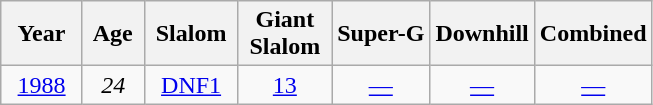<table class=wikitable style="text-align:center">
<tr>
<th>  Year  </th>
<th> Age </th>
<th> Slalom </th>
<th>Giant<br> Slalom </th>
<th>Super-G</th>
<th>Downhill</th>
<th>Combined</th>
</tr>
<tr>
<td><a href='#'>1988</a></td>
<td><em>24</em></td>
<td><a href='#'>DNF1</a></td>
<td><a href='#'>13</a></td>
<td><a href='#'>—</a></td>
<td><a href='#'>—</a></td>
<td><a href='#'>—</a></td>
</tr>
</table>
